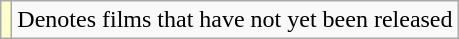<table class="wikitable">
<tr>
<td style="background:#ffc;"></td>
<td>Denotes films that have not yet been released</td>
</tr>
</table>
